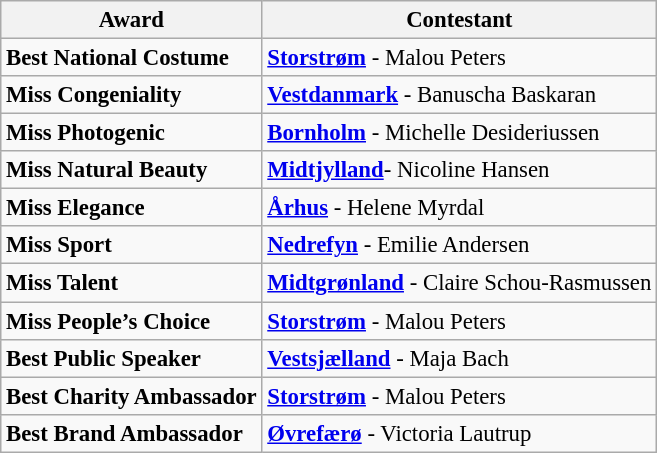<table class="wikitable unsortable" style="font-size:95%;">
<tr>
<th>Award</th>
<th>Contestant</th>
</tr>
<tr>
<td><strong>Best National Costume</strong></td>
<td><strong><a href='#'>Storstrøm</a></strong> - Malou Peters<br></td>
</tr>
<tr>
<td><strong>Miss Congeniality</strong></td>
<td><strong><a href='#'>Vestdanmark</a></strong> - Banuscha Baskaran</td>
</tr>
<tr>
<td><strong>Miss Photogenic</strong></td>
<td><strong><a href='#'>Bornholm</a></strong> - Michelle Desideriussen</td>
</tr>
<tr>
<td><strong>Miss Natural Beauty</strong></td>
<td><strong><a href='#'>Midtjylland</a></strong>- Nicoline Hansen</td>
</tr>
<tr>
<td><strong>Miss Elegance</strong></td>
<td><strong><a href='#'>Århus</a></strong> - Helene Myrdal</td>
</tr>
<tr>
<td><strong>Miss Sport</strong></td>
<td><strong><a href='#'>Nedrefyn</a></strong> - Emilie Andersen</td>
</tr>
<tr>
<td><strong>Miss Talent</strong></td>
<td><strong><a href='#'>Midtgrønland</a></strong> - Claire Schou-Rasmussen</td>
</tr>
<tr>
<td><strong>Miss People’s Choice</strong></td>
<td><strong><a href='#'>Storstrøm</a></strong> - Malou Peters</td>
</tr>
<tr>
<td><strong>Best Public Speaker</strong></td>
<td><strong><a href='#'>Vestsjælland</a></strong> - Maja Bach<br></td>
</tr>
<tr>
<td><strong>Best Charity Ambassador</strong></td>
<td><strong><a href='#'>Storstrøm</a></strong> - Malou Peters</td>
</tr>
<tr>
<td><strong>Best Brand Ambassador</strong></td>
<td><strong><a href='#'>Øvrefærø</a></strong> - Victoria Lautrup</td>
</tr>
</table>
